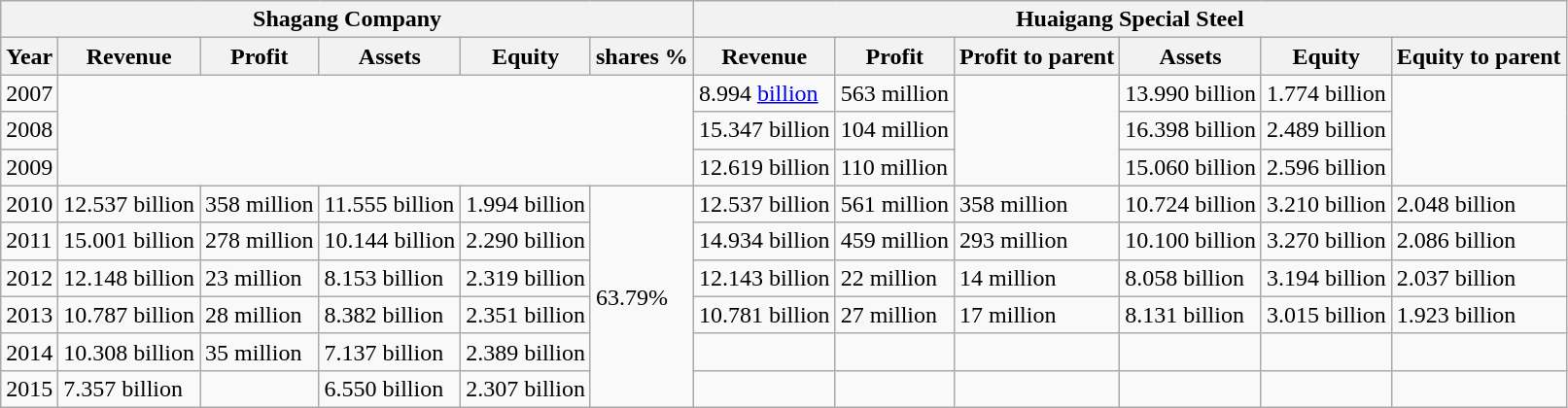<table class="wikitable" border="1">
<tr>
<th colspan=6>Shagang Company</th>
<th colspan = 6>Huaigang Special Steel</th>
</tr>
<tr>
<th>Year</th>
<th>Revenue</th>
<th>Profit</th>
<th>Assets</th>
<th>Equity</th>
<th>shares %</th>
<th>Revenue</th>
<th>Profit</th>
<th>Profit to parent</th>
<th>Assets</th>
<th>Equity</th>
<th>Equity to parent</th>
</tr>
<tr>
<td>2007</td>
<td colspan=5 rowspan=3></td>
<td>8.994 <a href='#'>billion</a></td>
<td>563 million</td>
<td rowspan=3></td>
<td>13.990 billion</td>
<td>1.774 billion</td>
<td rowspan=3></td>
</tr>
<tr>
<td>2008</td>
<td> 15.347 billion</td>
<td> 104 million</td>
<td> 16.398 billion</td>
<td> 2.489 billion</td>
</tr>
<tr>
<td>2009</td>
<td> 12.619 billion</td>
<td> 110 million</td>
<td> 15.060 billion</td>
<td> 2.596 billion</td>
</tr>
<tr>
<td>2010</td>
<td> 12.537 billion</td>
<td> 358 million</td>
<td> 11.555 billion</td>
<td> 1.994 billion</td>
<td rowspan=6>63.79%</td>
<td> 12.537 billion</td>
<td> 561 million</td>
<td> 358 million</td>
<td> 10.724 billion</td>
<td> 3.210 billion</td>
<td> 2.048 billion</td>
</tr>
<tr>
<td>2011</td>
<td> 15.001 billion</td>
<td> 278 million</td>
<td> 10.144 billion</td>
<td> 2.290 billion</td>
<td> 14.934 billion</td>
<td> 459 million</td>
<td> 293 million</td>
<td> 10.100 billion</td>
<td> 3.270 billion</td>
<td> 2.086 billion</td>
</tr>
<tr>
<td>2012</td>
<td> 12.148 billion</td>
<td> 23 million</td>
<td> 8.153 billion</td>
<td> 2.319 billion</td>
<td> 12.143 billion</td>
<td> 22 million</td>
<td> 14 million</td>
<td> 8.058 billion</td>
<td> 3.194 billion</td>
<td> 2.037 billion</td>
</tr>
<tr>
<td>2013</td>
<td> 10.787 billion</td>
<td> 28 million</td>
<td> 8.382 billion</td>
<td> 2.351 billion</td>
<td> 10.781 billion</td>
<td> 27 million</td>
<td> 17 million</td>
<td> 8.131 billion</td>
<td> 3.015 billion</td>
<td> 1.923 billion</td>
</tr>
<tr>
<td>2014</td>
<td> 10.308 billion</td>
<td> 35 million</td>
<td> 7.137 billion</td>
<td> 2.389 billion</td>
<td></td>
<td></td>
<td></td>
<td></td>
<td></td>
<td></td>
</tr>
<tr>
<td>2015</td>
<td> 7.357 billion</td>
<td> </td>
<td> 6.550 billion</td>
<td> 2.307 billion</td>
<td></td>
<td></td>
<td></td>
<td></td>
<td></td>
<td></td>
</tr>
</table>
